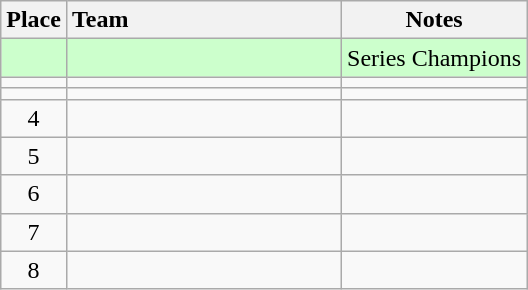<table class="wikitable" style="text-align:center; padding-bottom:0;">
<tr>
<th>Place</th>
<th style="width:11em; text-align:left;">Team</th>
<th>Notes</th>
</tr>
<tr bgcolor=#cfc>
<td></td>
<td align=left></td>
<td>Series Champions</td>
</tr>
<tr>
<td></td>
<td align=left></td>
<td></td>
</tr>
<tr>
<td></td>
<td align=left></td>
<td></td>
</tr>
<tr>
<td>4</td>
<td align=left></td>
<td></td>
</tr>
<tr>
<td>5</td>
<td align=left></td>
<td></td>
</tr>
<tr>
<td>6</td>
<td align=left></td>
<td></td>
</tr>
<tr>
<td>7</td>
<td align=left></td>
<td></td>
</tr>
<tr>
<td>8</td>
<td align=left></td>
<td></td>
</tr>
</table>
